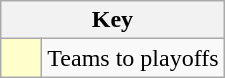<table class="wikitable" style="text-align: center;">
<tr>
<th colspan=2>Key</th>
</tr>
<tr>
<td style="background:#ffffcc; width:20px;"></td>
<td align=left>Teams to playoffs</td>
</tr>
</table>
